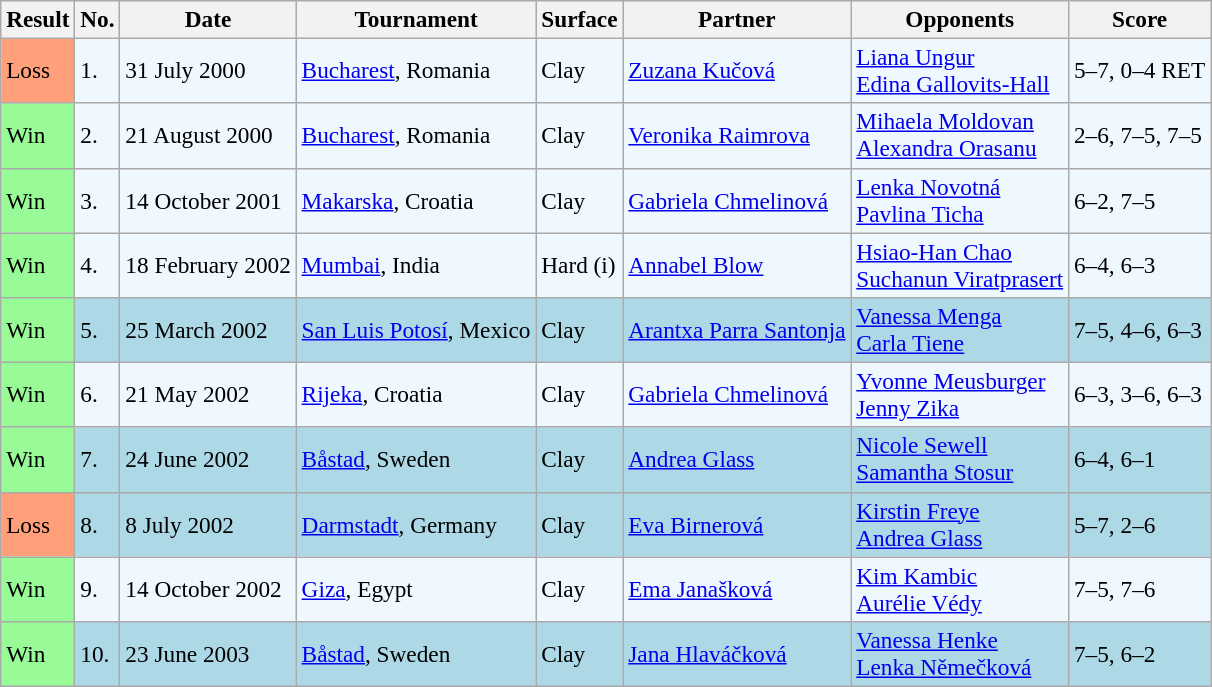<table class='sortable wikitable' style=font-size:97%>
<tr>
<th>Result</th>
<th>No.</th>
<th>Date</th>
<th>Tournament</th>
<th>Surface</th>
<th>Partner</th>
<th>Opponents</th>
<th class="unsortable">Score</th>
</tr>
<tr bgcolor="#f0f8ff">
<td style="background:#ffa07a;">Loss</td>
<td>1.</td>
<td>31 July 2000</td>
<td><a href='#'>Bucharest</a>, Romania</td>
<td>Clay</td>
<td> <a href='#'>Zuzana Kučová</a></td>
<td> <a href='#'>Liana Ungur</a> <br>  <a href='#'>Edina Gallovits-Hall</a></td>
<td>5–7, 0–4 RET</td>
</tr>
<tr bgcolor="#f0f8ff">
<td style="background:#98fb98;">Win</td>
<td>2.</td>
<td>21 August 2000</td>
<td><a href='#'>Bucharest</a>, Romania</td>
<td>Clay</td>
<td> <a href='#'>Veronika Raimrova</a></td>
<td> <a href='#'>Mihaela Moldovan</a> <br>  <a href='#'>Alexandra Orasanu</a></td>
<td>2–6, 7–5, 7–5</td>
</tr>
<tr bgcolor="#f0f8ff">
<td style="background:#98fb98;">Win</td>
<td>3.</td>
<td>14 October 2001</td>
<td><a href='#'>Makarska</a>, Croatia</td>
<td>Clay</td>
<td> <a href='#'>Gabriela Chmelinová</a></td>
<td> <a href='#'>Lenka Novotná</a> <br>  <a href='#'>Pavlina Ticha</a></td>
<td>6–2, 7–5</td>
</tr>
<tr bgcolor="#f0f8ff">
<td style="background:#98fb98;">Win</td>
<td>4.</td>
<td>18 February 2002</td>
<td><a href='#'>Mumbai</a>, India</td>
<td>Hard (i)</td>
<td> <a href='#'>Annabel Blow</a></td>
<td> <a href='#'>Hsiao-Han Chao</a> <br>  <a href='#'>Suchanun Viratprasert</a></td>
<td>6–4, 6–3</td>
</tr>
<tr bgcolor=lightblue>
<td style="background:#98fb98;">Win</td>
<td>5.</td>
<td>25 March 2002</td>
<td><a href='#'>San Luis Potosí</a>, Mexico</td>
<td>Clay</td>
<td> <a href='#'>Arantxa Parra Santonja</a></td>
<td> <a href='#'>Vanessa Menga</a> <br>  <a href='#'>Carla Tiene</a></td>
<td>7–5, 4–6, 6–3</td>
</tr>
<tr bgcolor="#f0f8ff">
<td style="background:#98fb98;">Win</td>
<td>6.</td>
<td>21 May 2002</td>
<td><a href='#'>Rijeka</a>, Croatia</td>
<td>Clay</td>
<td> <a href='#'>Gabriela Chmelinová</a></td>
<td> <a href='#'>Yvonne Meusburger</a> <br>  <a href='#'>Jenny Zika</a></td>
<td>6–3, 3–6, 6–3</td>
</tr>
<tr bgcolor=lightblue>
<td style="background:#98fb98;">Win</td>
<td>7.</td>
<td>24 June 2002</td>
<td><a href='#'>Båstad</a>, Sweden</td>
<td>Clay</td>
<td> <a href='#'>Andrea Glass</a></td>
<td> <a href='#'>Nicole Sewell</a> <br>  <a href='#'>Samantha Stosur</a></td>
<td>6–4, 6–1</td>
</tr>
<tr bgcolor=lightblue>
<td style="background:#ffa07a;">Loss</td>
<td>8.</td>
<td>8 July 2002</td>
<td><a href='#'>Darmstadt</a>, Germany</td>
<td>Clay</td>
<td> <a href='#'>Eva Birnerová</a></td>
<td> <a href='#'>Kirstin Freye</a> <br>  <a href='#'>Andrea Glass</a></td>
<td>5–7, 2–6</td>
</tr>
<tr style="background:#f0f8ff;">
<td style="background:#98fb98;">Win</td>
<td>9.</td>
<td>14 October 2002</td>
<td><a href='#'>Giza</a>, Egypt</td>
<td>Clay</td>
<td> <a href='#'>Ema Janašková</a></td>
<td> <a href='#'>Kim Kambic</a> <br>  <a href='#'>Aurélie Védy</a></td>
<td>7–5, 7–6</td>
</tr>
<tr bgcolor=lightblue>
<td style="background:#98fb98;">Win</td>
<td>10.</td>
<td>23 June 2003</td>
<td><a href='#'>Båstad</a>, Sweden</td>
<td>Clay</td>
<td> <a href='#'>Jana Hlaváčková</a></td>
<td> <a href='#'>Vanessa Henke</a> <br>  <a href='#'>Lenka Němečková</a></td>
<td>7–5, 6–2</td>
</tr>
</table>
